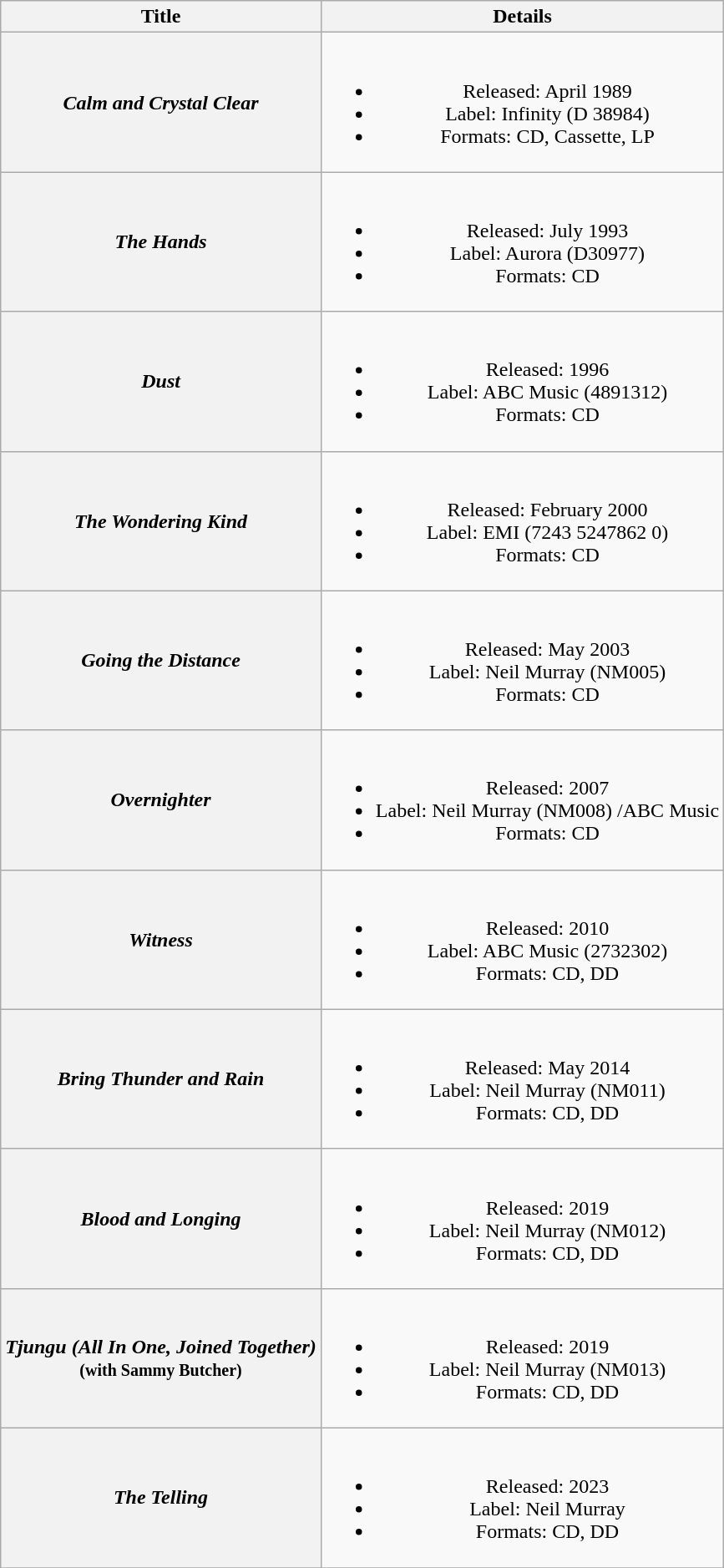<table class="wikitable plainrowheaders" style="text-align:center;">
<tr>
<th>Title</th>
<th>Details</th>
</tr>
<tr>
<th scope="row"><em>Calm and Crystal Clear</em></th>
<td><br><ul><li>Released: April 1989</li><li>Label: Infinity (D 38984)</li><li>Formats: CD, Cassette, LP</li></ul></td>
</tr>
<tr>
<th scope="row"><em>The Hands</em></th>
<td><br><ul><li>Released: July 1993</li><li>Label: Aurora (D30977)</li><li>Formats: CD</li></ul></td>
</tr>
<tr>
<th scope="row"><em>Dust</em></th>
<td><br><ul><li>Released: 1996</li><li>Label: ABC Music (4891312)</li><li>Formats: CD</li></ul></td>
</tr>
<tr>
<th scope="row"><em>The Wondering Kind</em></th>
<td><br><ul><li>Released: February 2000</li><li>Label: EMI (7243 5247862 0)</li><li>Formats: CD</li></ul></td>
</tr>
<tr>
<th scope="row"><em>Going the Distance</em></th>
<td><br><ul><li>Released: May 2003</li><li>Label: Neil Murray (NM005)</li><li>Formats: CD</li></ul></td>
</tr>
<tr>
<th scope="row"><em>Overnighter</em></th>
<td><br><ul><li>Released: 2007</li><li>Label: Neil Murray (NM008) /ABC Music</li><li>Formats: CD</li></ul></td>
</tr>
<tr>
<th scope="row"><em>Witness</em></th>
<td><br><ul><li>Released: 2010</li><li>Label: ABC Music (2732302)</li><li>Formats: CD, DD</li></ul></td>
</tr>
<tr>
<th scope="row"><em>Bring Thunder and Rain</em></th>
<td><br><ul><li>Released: May 2014</li><li>Label: Neil Murray (NM011)</li><li>Formats: CD, DD</li></ul></td>
</tr>
<tr>
<th scope="row"><em>Blood and Longing</em></th>
<td><br><ul><li>Released: 2019</li><li>Label: Neil Murray (NM012)</li><li>Formats: CD, DD</li></ul></td>
</tr>
<tr>
<th scope="row"><em>Tjungu (All In One, Joined Together)</em> <br><small>(with Sammy Butcher)</small></th>
<td><br><ul><li>Released: 2019</li><li>Label: Neil Murray (NM013)</li><li>Formats: CD, DD</li></ul></td>
</tr>
<tr>
<th scope="row"><em>The Telling</em></th>
<td><br><ul><li>Released: 2023</li><li>Label: Neil Murray</li><li>Formats: CD, DD</li></ul></td>
</tr>
<tr>
</tr>
</table>
